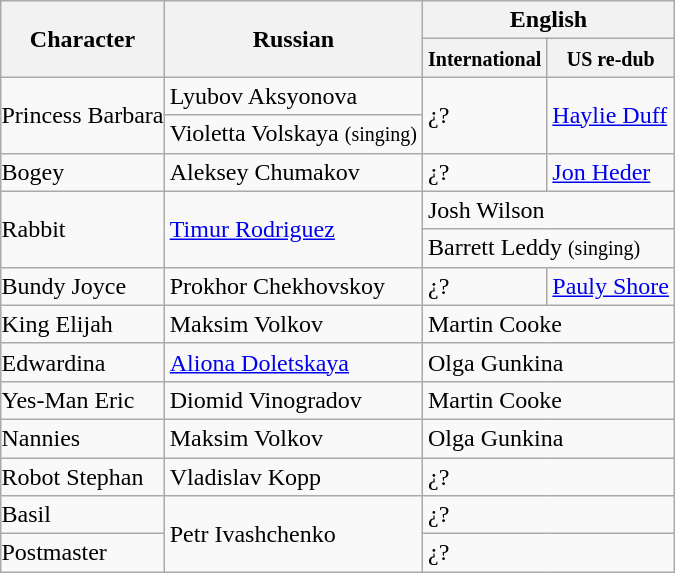<table class="wikitable mw-collapsible">
<tr>
<th rowspan="2">Character</th>
<th rowspan="2">Russian</th>
<th colspan="2">English</th>
</tr>
<tr>
<th><small>International</small></th>
<th><small>US re-dub</small></th>
</tr>
<tr>
<td rowspan="2" style="padding:0;">Princess Barbara</td>
<td>Lyubov Aksyonova</td>
<td rowspan="2">¿?</td>
<td rowspan="2"><a href='#'>Haylie Duff</a></td>
</tr>
<tr>
<td>Violetta Volskaya <small>(singing)</small></td>
</tr>
<tr>
<td style="padding:0;">Bogey</td>
<td>Aleksey Chumakov</td>
<td>¿?</td>
<td><a href='#'>Jon Heder</a></td>
</tr>
<tr>
<td rowspan="2" style="padding:0;">Rabbit</td>
<td rowspan="2"><a href='#'>Timur Rodriguez</a></td>
<td colspan="2">Josh Wilson</td>
</tr>
<tr>
<td colspan="2">Barrett Leddy <small>(singing)</small></td>
</tr>
<tr>
<td style="padding:0;">Bundy Joyce</td>
<td>Prokhor Chekhovskoy</td>
<td>¿?</td>
<td><a href='#'>Pauly Shore</a></td>
</tr>
<tr>
<td style="padding:0;">King Elijah</td>
<td>Maksim Volkov</td>
<td colspan="2">Martin Cooke</td>
</tr>
<tr>
<td style="padding:0;">Edwardina</td>
<td><a href='#'>Aliona Doletskaya</a></td>
<td colspan="2">Olga Gunkina</td>
</tr>
<tr>
<td style="padding:0;">Yes-Man Eric</td>
<td>Diomid Vinogradov</td>
<td colspan="2">Martin Cooke</td>
</tr>
<tr>
<td style="padding:0;">Nannies</td>
<td>Maksim Volkov</td>
<td colspan="2">Olga Gunkina</td>
</tr>
<tr>
<td style="padding:0;">Robot Stephan</td>
<td>Vladislav Kopp</td>
<td colspan="2">¿?</td>
</tr>
<tr>
<td style="padding:0;">Basil</td>
<td rowspan="2">Petr Ivashchenko</td>
<td colspan="2">¿?</td>
</tr>
<tr>
<td style="padding:0;">Postmaster</td>
<td colspan="2">¿?</td>
</tr>
</table>
